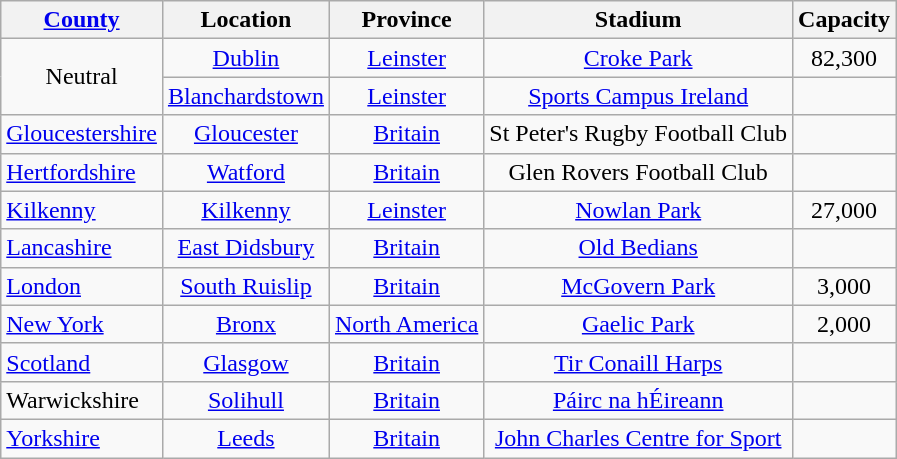<table class="wikitable sortable" style="text-align:center">
<tr>
<th><a href='#'>County</a></th>
<th>Location</th>
<th>Province</th>
<th>Stadium</th>
<th>Capacity</th>
</tr>
<tr>
<td rowspan="2">Neutral</td>
<td><a href='#'>Dublin</a></td>
<td><a href='#'>Leinster</a></td>
<td><a href='#'>Croke Park</a></td>
<td>82,300</td>
</tr>
<tr>
<td><a href='#'>Blanchardstown</a></td>
<td><a href='#'>Leinster</a></td>
<td><a href='#'>Sports Campus Ireland</a></td>
<td></td>
</tr>
<tr>
<td style="text-align:left"> <a href='#'>Gloucestershire</a></td>
<td><a href='#'>Gloucester</a></td>
<td><a href='#'>Britain</a></td>
<td>St Peter's Rugby Football Club</td>
<td></td>
</tr>
<tr>
<td style="text-align:left"> <a href='#'>Hertfordshire</a></td>
<td><a href='#'>Watford</a></td>
<td><a href='#'>Britain</a></td>
<td>Glen Rovers Football Club</td>
<td></td>
</tr>
<tr>
<td style="text-align:left"> <a href='#'>Kilkenny</a></td>
<td><a href='#'>Kilkenny</a></td>
<td><a href='#'>Leinster</a></td>
<td><a href='#'>Nowlan Park</a></td>
<td>27,000</td>
</tr>
<tr>
<td style="text-align:left"> <a href='#'>Lancashire</a></td>
<td><a href='#'>East Didsbury</a></td>
<td><a href='#'>Britain</a></td>
<td><a href='#'>Old Bedians</a></td>
<td></td>
</tr>
<tr>
<td style="text-align:left"> <a href='#'>London</a></td>
<td><a href='#'>South Ruislip</a></td>
<td><a href='#'>Britain</a></td>
<td><a href='#'>McGovern Park</a></td>
<td>3,000</td>
</tr>
<tr>
<td style="text-align:left"> <a href='#'>New York</a></td>
<td><a href='#'>Bronx</a></td>
<td><a href='#'>North America</a></td>
<td><a href='#'>Gaelic Park</a></td>
<td>2,000</td>
</tr>
<tr>
<td style="text-align:left"> <a href='#'>Scotland</a></td>
<td><a href='#'>Glasgow</a></td>
<td><a href='#'>Britain</a></td>
<td><a href='#'>Tir Conaill Harps</a></td>
<td></td>
</tr>
<tr>
<td style="text-align:left"> Warwickshire</td>
<td><a href='#'>Solihull</a></td>
<td><a href='#'>Britain</a></td>
<td><a href='#'>Páirc na hÉireann</a></td>
<td></td>
</tr>
<tr>
<td style="text-align:left"> <a href='#'>Yorkshire</a></td>
<td><a href='#'>Leeds</a></td>
<td><a href='#'>Britain</a></td>
<td><a href='#'>John Charles Centre for Sport</a></td>
<td></td>
</tr>
</table>
